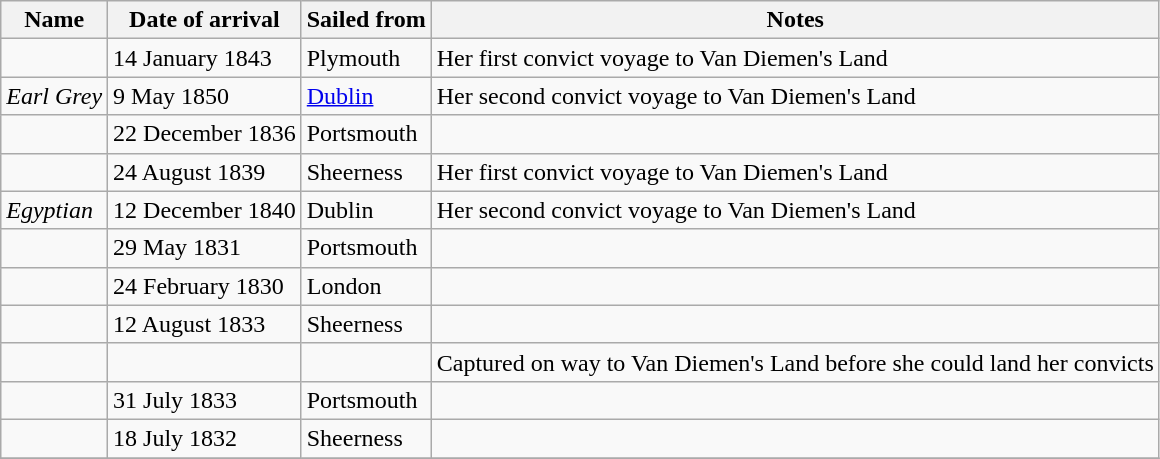<table class="wikitable sortable" border="1">
<tr>
<th>Name</th>
<th>Date of arrival</th>
<th>Sailed from</th>
<th>Notes</th>
</tr>
<tr>
<td></td>
<td>14 January 1843</td>
<td>Plymouth</td>
<td>Her first convict voyage to Van Diemen's Land</td>
</tr>
<tr>
<td><em>Earl Grey</em></td>
<td>9 May 1850</td>
<td><a href='#'>Dublin</a></td>
<td>Her second convict voyage to Van Diemen's Land</td>
</tr>
<tr>
<td></td>
<td>22 December 1836</td>
<td>Portsmouth</td>
<td></td>
</tr>
<tr>
<td></td>
<td>24 August 1839</td>
<td>Sheerness</td>
<td>Her first convict voyage to Van Diemen's Land</td>
</tr>
<tr>
<td><em>Egyptian</em></td>
<td>12 December 1840</td>
<td>Dublin</td>
<td>Her second convict voyage to Van Diemen's Land</td>
</tr>
<tr>
<td></td>
<td>29 May 1831</td>
<td>Portsmouth</td>
<td></td>
</tr>
<tr>
<td></td>
<td>24 February 1830</td>
<td>London</td>
<td></td>
</tr>
<tr>
<td></td>
<td>12 August 1833</td>
<td>Sheerness</td>
<td></td>
</tr>
<tr>
<td></td>
<td></td>
<td></td>
<td>Captured on way to Van Diemen's Land before she could land her convicts</td>
</tr>
<tr>
<td></td>
<td>31 July 1833</td>
<td>Portsmouth</td>
<td></td>
</tr>
<tr>
<td></td>
<td>18 July 1832</td>
<td>Sheerness</td>
<td></td>
</tr>
<tr>
</tr>
</table>
